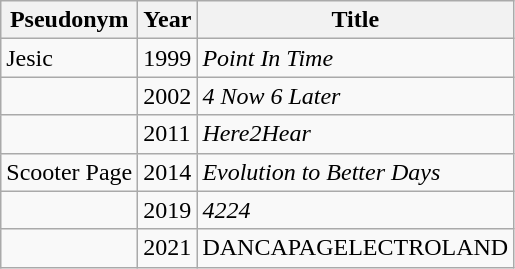<table class="wikitable sortable">
<tr>
<th>Pseudonym</th>
<th>Year</th>
<th>Title</th>
</tr>
<tr>
<td>Jesic</td>
<td>1999</td>
<td><em>Point In Time</em></td>
</tr>
<tr>
<td></td>
<td>2002</td>
<td><em>4 Now 6 Later</em></td>
</tr>
<tr>
<td></td>
<td>2011</td>
<td><em>Here2Hear</em></td>
</tr>
<tr>
<td>Scooter Page</td>
<td>2014</td>
<td><em>Evolution to Better Days</em></td>
</tr>
<tr>
<td></td>
<td>2019</td>
<td><em>4224</em></td>
</tr>
<tr>
<td></td>
<td>2021</td>
<td>DANCAPAGELECTROLAND</td>
</tr>
</table>
